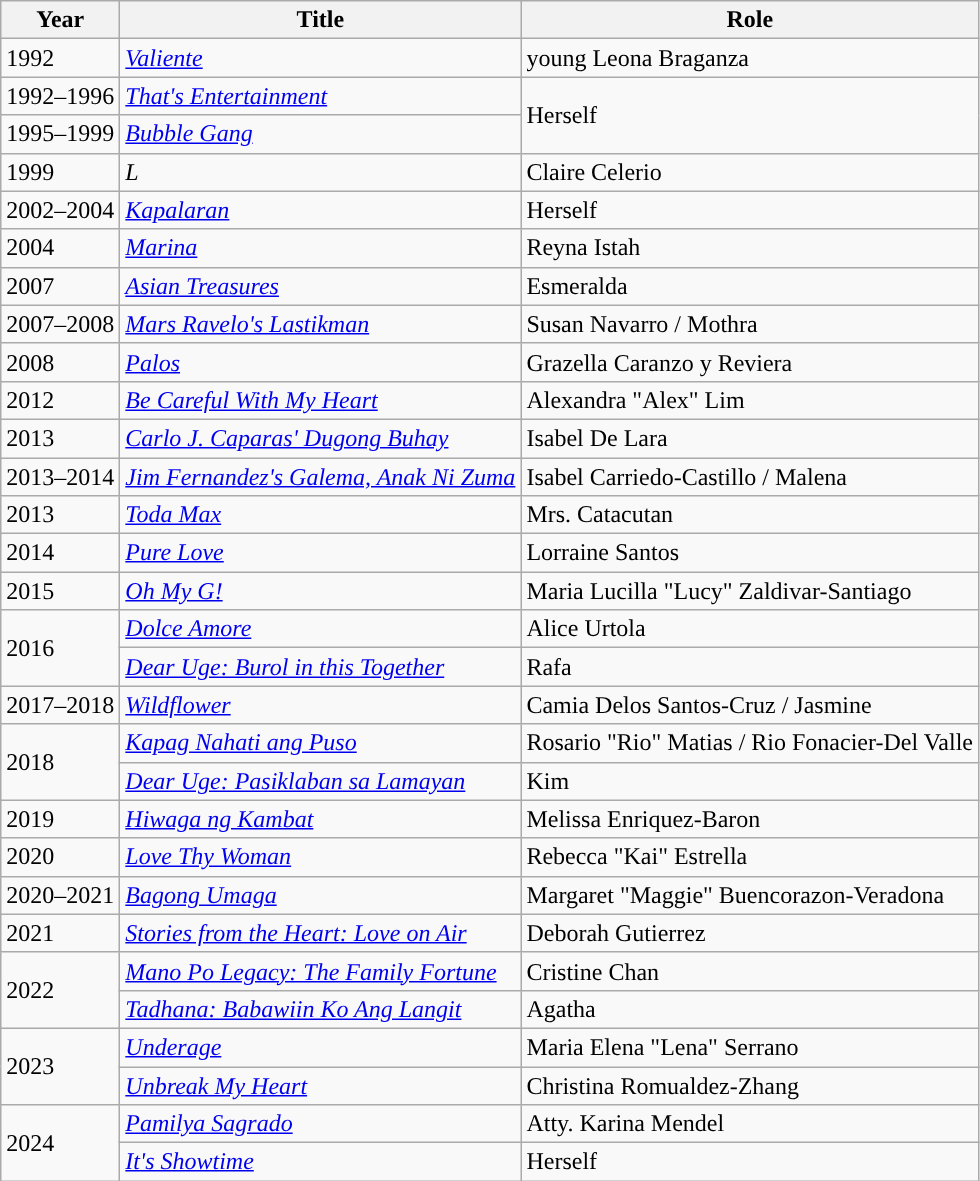<table class="wikitable sortable">
<tr>
<th>Year</th>
<th>Title</th>
<th>Role</th>
</tr>
<tr>
<td>1992</td>
<td><em><a href='#'>Valiente</a></em></td>
<td>young Leona Braganza</td>
</tr>
<tr>
<td>1992–1996</td>
<td><em><a href='#'>That's Entertainment</a></em></td>
<td rowspan="2">Herself</td>
</tr>
<tr>
<td>1995–1999</td>
<td><em><a href='#'>Bubble Gang</a></em></td>
</tr>
<tr>
<td>1999</td>
<td><em>L</em></td>
<td>Claire Celerio</td>
</tr>
<tr>
<td>2002–2004</td>
<td><em><a href='#'>Kapalaran</a></em></td>
<td>Herself</td>
</tr>
<tr>
<td>2004</td>
<td><em><a href='#'>Marina</a></em></td>
<td>Reyna Istah</td>
</tr>
<tr>
<td>2007</td>
<td><em><a href='#'>Asian Treasures</a></em></td>
<td>Esmeralda</td>
</tr>
<tr>
<td>2007–2008</td>
<td><em><a href='#'>Mars Ravelo's Lastikman</a></em></td>
<td>Susan Navarro / Mothra</td>
</tr>
<tr>
<td>2008</td>
<td><em><a href='#'>Palos</a></em></td>
<td>Grazella Caranzo y Reviera</td>
</tr>
<tr>
<td>2012</td>
<td><em><a href='#'>Be Careful With My Heart</a></em></td>
<td>Alexandra "Alex" Lim</td>
</tr>
<tr>
<td>2013</td>
<td><em><a href='#'>Carlo J. Caparas' Dugong Buhay</a></em></td>
<td>Isabel De Lara</td>
</tr>
<tr>
<td>2013–2014</td>
<td><em><a href='#'>Jim Fernandez's Galema, Anak Ni Zuma</a></em></td>
<td>Isabel Carriedo-Castillo / Malena</td>
</tr>
<tr>
<td>2013</td>
<td><em><a href='#'>Toda Max</a></em></td>
<td>Mrs. Catacutan</td>
</tr>
<tr>
<td>2014</td>
<td><em><a href='#'>Pure Love</a></em></td>
<td>Lorraine Santos</td>
</tr>
<tr>
<td>2015</td>
<td><em><a href='#'>Oh My G!</a></em></td>
<td>Maria Lucilla "Lucy" Zaldivar-Santiago</td>
</tr>
<tr>
<td rowspan="2">2016</td>
<td><em><a href='#'>Dolce Amore</a></em></td>
<td>Alice Urtola</td>
</tr>
<tr>
<td><em><a href='#'>Dear Uge: Burol in this Together</a></em></td>
<td>Rafa</td>
</tr>
<tr>
<td>2017–2018</td>
<td><em><a href='#'>Wildflower</a></em></td>
<td>Camia Delos Santos-Cruz / Jasmine</td>
</tr>
<tr>
<td rowspan="2">2018</td>
<td><em><a href='#'>Kapag Nahati ang Puso</a></em></td>
<td>Rosario "Rio" Matias / Rio Fonacier-Del Valle</td>
</tr>
<tr>
<td><em><a href='#'>Dear Uge: Pasiklaban sa Lamayan</a></em></td>
<td>Kim</td>
</tr>
<tr>
<td>2019</td>
<td><em><a href='#'>Hiwaga ng Kambat</a></em></td>
<td>Melissa Enriquez-Baron</td>
</tr>
<tr>
<td>2020</td>
<td><em><a href='#'>Love Thy Woman</a></em></td>
<td>Rebecca "Kai" Estrella</td>
</tr>
<tr>
<td>2020–2021</td>
<td><em><a href='#'>Bagong Umaga</a></em></td>
<td>Margaret "Maggie" Buencorazon-Veradona</td>
</tr>
<tr>
<td>2021</td>
<td><em><a href='#'>Stories from the Heart: Love on Air</a></em></td>
<td>Deborah Gutierrez</td>
</tr>
<tr>
<td rowspan="2">2022</td>
<td><em><a href='#'>Mano Po Legacy: The Family Fortune</a></em></td>
<td>Cristine Chan</td>
</tr>
<tr>
<td><em><a href='#'>Tadhana: Babawiin Ko Ang Langit</a></em></td>
<td>Agatha</td>
</tr>
<tr>
<td rowspan="2">2023</td>
<td><em><a href='#'>Underage</a></em></td>
<td>Maria Elena "Lena" Serrano</td>
</tr>
<tr>
<td><em><a href='#'>Unbreak My Heart</a></em></td>
<td>Christina Romualdez-Zhang</td>
</tr>
<tr>
<td rowspan="2">2024</td>
<td><em><a href='#'>Pamilya Sagrado</a></em></td>
<td>Atty. Karina Mendel</td>
</tr>
<tr>
<td><em><a href='#'>It's Showtime</a></em></td>
<td>Herself</td>
</tr>
</table>
